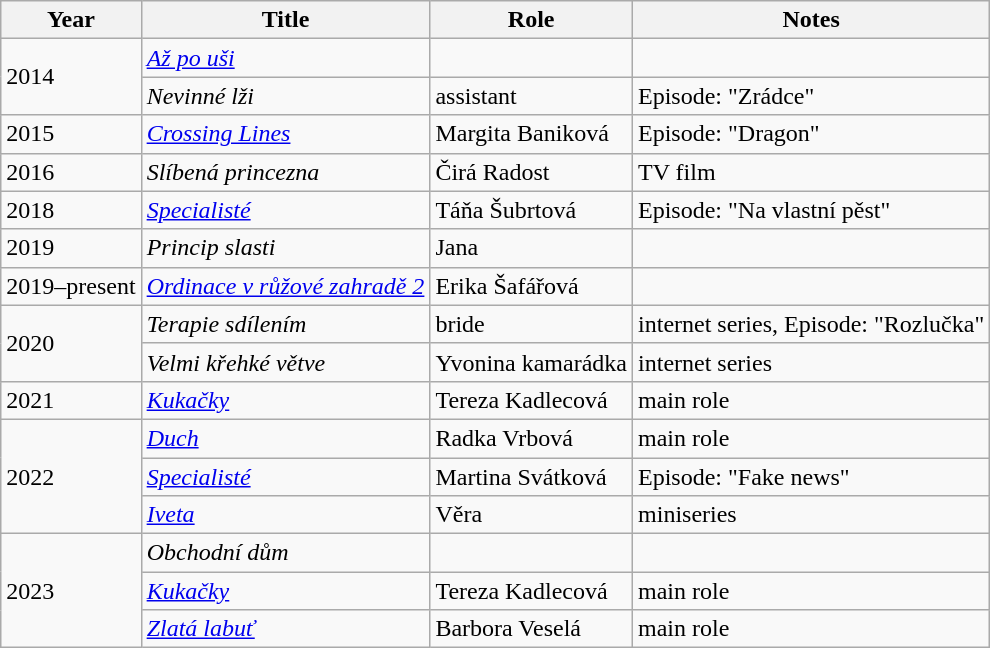<table class="wikitable">
<tr>
<th>Year</th>
<th>Title</th>
<th>Role</th>
<th>Notes</th>
</tr>
<tr>
<td rowspan=2>2014</td>
<td><em><a href='#'>Až po uši</a></em></td>
<td></td>
<td></td>
</tr>
<tr>
<td><em>Nevinné lži</em></td>
<td>assistant</td>
<td>Episode: "Zrádce"</td>
</tr>
<tr>
<td>2015</td>
<td><em><a href='#'>Crossing Lines</a></em></td>
<td>Margita Baniková</td>
<td>Episode: "Dragon"</td>
</tr>
<tr>
<td>2016</td>
<td><em>Slíbená princezna</em></td>
<td>Čirá Radost</td>
<td>TV film</td>
</tr>
<tr>
<td>2018</td>
<td><em><a href='#'>Specialisté</a></em></td>
<td>Táňa Šubrtová</td>
<td>Episode: "Na vlastní pěst"</td>
</tr>
<tr>
<td>2019</td>
<td><em>Princip slasti</em></td>
<td>Jana</td>
<td></td>
</tr>
<tr>
<td>2019–present</td>
<td><em><a href='#'>Ordinace v růžové zahradě 2</a></em></td>
<td>Erika Šafářová</td>
<td></td>
</tr>
<tr>
<td rowspan=2>2020</td>
<td><em>Terapie sdílením</em></td>
<td>bride</td>
<td>internet series, Episode: "Rozlučka"</td>
</tr>
<tr>
<td><em>Velmi křehké větve</em></td>
<td>Yvonina kamarádka</td>
<td>internet series</td>
</tr>
<tr>
<td>2021</td>
<td><em><a href='#'>Kukačky</a></em></td>
<td>Tereza Kadlecová</td>
<td>main role</td>
</tr>
<tr>
<td rowspan="3">2022</td>
<td><em><a href='#'>Duch</a></em></td>
<td>Radka Vrbová</td>
<td>main role</td>
</tr>
<tr>
<td><em><a href='#'>Specialisté</a></em></td>
<td>Martina Svátková</td>
<td>Episode: "Fake news"</td>
</tr>
<tr>
<td><em><a href='#'>Iveta</a></em></td>
<td>Věra</td>
<td>miniseries</td>
</tr>
<tr>
<td rowspan="3">2023</td>
<td><em>Obchodní dům</em></td>
<td></td>
<td></td>
</tr>
<tr>
<td><em><a href='#'>Kukačky</a></em></td>
<td>Tereza Kadlecová</td>
<td>main role</td>
</tr>
<tr>
<td><em><a href='#'>Zlatá labuť</a></em></td>
<td>Barbora Veselá</td>
<td>main role</td>
</tr>
</table>
